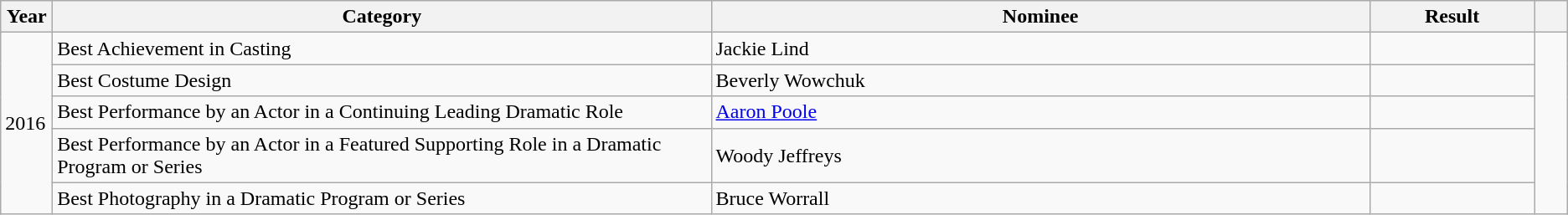<table class="wikitable">
<tr>
<th width=3%>Year</th>
<th width=40%>Category</th>
<th width=40%>Nominee</th>
<th width=10%>Result</th>
<th width=2%></th>
</tr>
<tr>
<td rowspan="5">2016</td>
<td>Best Achievement in Casting</td>
<td>Jackie Lind</td>
<td></td>
<td rowspan="5"></td>
</tr>
<tr>
<td>Best Costume Design</td>
<td>Beverly Wowchuk</td>
<td></td>
</tr>
<tr>
<td>Best Performance by an Actor in a Continuing Leading Dramatic Role</td>
<td><a href='#'>Aaron Poole</a></td>
<td></td>
</tr>
<tr>
<td>Best Performance by an Actor in a Featured Supporting Role in a Dramatic Program or Series</td>
<td>Woody Jeffreys</td>
<td></td>
</tr>
<tr>
<td>Best Photography in a Dramatic Program or Series</td>
<td>Bruce Worrall</td>
<td></td>
</tr>
</table>
